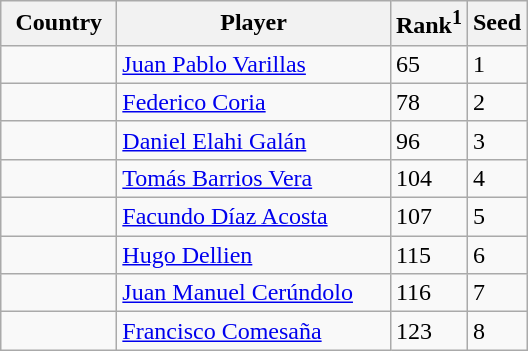<table class="sortable wikitable">
<tr>
<th width="70">Country</th>
<th width="175">Player</th>
<th>Rank<sup>1</sup></th>
<th>Seed</th>
</tr>
<tr>
<td></td>
<td><a href='#'>Juan Pablo Varillas</a></td>
<td>65</td>
<td>1</td>
</tr>
<tr>
<td></td>
<td><a href='#'>Federico Coria</a></td>
<td>78</td>
<td>2</td>
</tr>
<tr>
<td></td>
<td><a href='#'>Daniel Elahi Galán</a></td>
<td>96</td>
<td>3</td>
</tr>
<tr>
<td></td>
<td><a href='#'>Tomás Barrios Vera</a></td>
<td>104</td>
<td>4</td>
</tr>
<tr>
<td></td>
<td><a href='#'>Facundo Díaz Acosta</a></td>
<td>107</td>
<td>5</td>
</tr>
<tr>
<td></td>
<td><a href='#'>Hugo Dellien</a></td>
<td>115</td>
<td>6</td>
</tr>
<tr>
<td></td>
<td><a href='#'>Juan Manuel Cerúndolo</a></td>
<td>116</td>
<td>7</td>
</tr>
<tr>
<td></td>
<td><a href='#'>Francisco Comesaña</a></td>
<td>123</td>
<td>8</td>
</tr>
</table>
